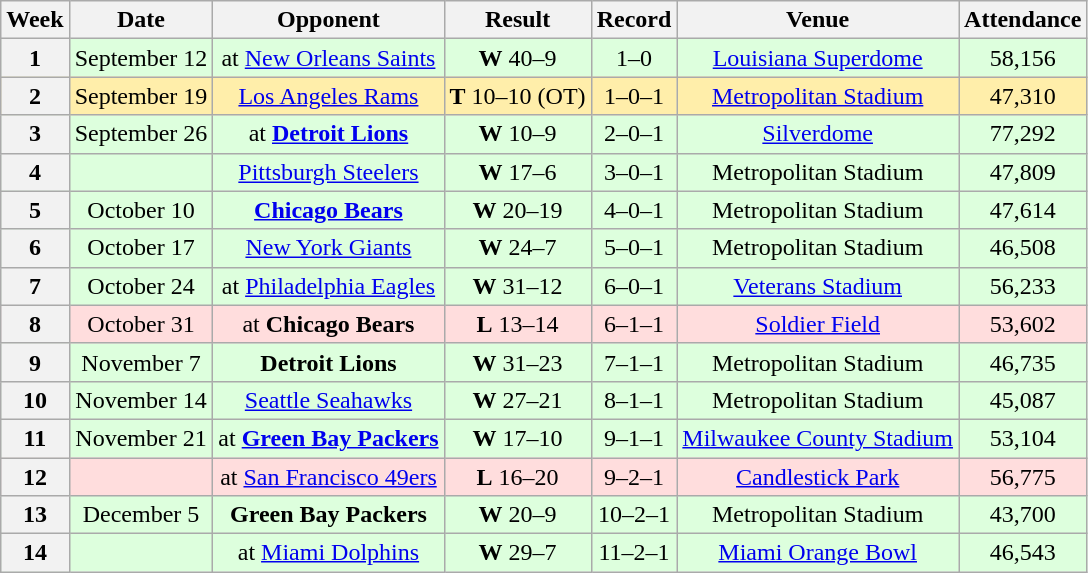<table class="wikitable" style="text-align:center">
<tr>
<th>Week</th>
<th>Date</th>
<th>Opponent</th>
<th>Result</th>
<th>Record</th>
<th>Venue</th>
<th>Attendance</th>
</tr>
<tr style="background:#ddffdd">
<th>1</th>
<td>September 12</td>
<td>at <a href='#'>New Orleans Saints</a></td>
<td><strong>W</strong> 40–9</td>
<td>1–0</td>
<td><a href='#'>Louisiana Superdome</a></td>
<td>58,156</td>
</tr>
<tr style="background:#ffeeaa">
<th>2</th>
<td>September 19</td>
<td><a href='#'>Los Angeles Rams</a></td>
<td><strong>T</strong> 10–10 (OT)</td>
<td>1–0–1</td>
<td><a href='#'>Metropolitan Stadium</a></td>
<td>47,310</td>
</tr>
<tr style="background:#ddffdd">
<th>3</th>
<td>September 26</td>
<td>at <strong><a href='#'>Detroit Lions</a></strong></td>
<td><strong>W</strong> 10–9</td>
<td>2–0–1</td>
<td><a href='#'>Silverdome</a></td>
<td>77,292</td>
</tr>
<tr style="background:#ddffdd">
<th>4</th>
<td></td>
<td><a href='#'>Pittsburgh Steelers</a></td>
<td><strong>W</strong> 17–6</td>
<td>3–0–1</td>
<td>Metropolitan Stadium</td>
<td>47,809</td>
</tr>
<tr style="background:#ddffdd">
<th>5</th>
<td>October 10</td>
<td><strong><a href='#'>Chicago Bears</a></strong></td>
<td><strong>W</strong> 20–19</td>
<td>4–0–1</td>
<td>Metropolitan Stadium</td>
<td>47,614</td>
</tr>
<tr style="background:#ddffdd">
<th>6</th>
<td>October 17</td>
<td><a href='#'>New York Giants</a></td>
<td><strong>W</strong> 24–7</td>
<td>5–0–1</td>
<td>Metropolitan Stadium</td>
<td>46,508</td>
</tr>
<tr style="background:#ddffdd">
<th>7</th>
<td>October 24</td>
<td>at <a href='#'>Philadelphia Eagles</a></td>
<td><strong>W</strong> 31–12</td>
<td>6–0–1</td>
<td><a href='#'>Veterans Stadium</a></td>
<td>56,233</td>
</tr>
<tr style="background:#ffdddd">
<th>8</th>
<td>October 31</td>
<td>at <strong>Chicago Bears</strong></td>
<td><strong>L</strong> 13–14</td>
<td>6–1–1</td>
<td><a href='#'>Soldier Field</a></td>
<td>53,602</td>
</tr>
<tr style="background:#ddffdd">
<th>9</th>
<td>November 7</td>
<td><strong>Detroit Lions</strong></td>
<td><strong>W</strong> 31–23</td>
<td>7–1–1</td>
<td>Metropolitan Stadium</td>
<td>46,735</td>
</tr>
<tr style="background:#ddffdd">
<th>10</th>
<td>November 14</td>
<td><a href='#'>Seattle Seahawks</a></td>
<td><strong>W</strong> 27–21</td>
<td>8–1–1</td>
<td>Metropolitan Stadium</td>
<td>45,087</td>
</tr>
<tr style="background:#ddffdd">
<th>11</th>
<td>November 21</td>
<td>at <strong><a href='#'>Green Bay Packers</a></strong></td>
<td><strong>W</strong> 17–10</td>
<td>9–1–1</td>
<td><a href='#'>Milwaukee County Stadium</a></td>
<td>53,104</td>
</tr>
<tr style="background:#ffdddd">
<th>12</th>
<td></td>
<td>at <a href='#'>San Francisco 49ers</a></td>
<td><strong>L</strong> 16–20</td>
<td>9–2–1</td>
<td><a href='#'>Candlestick Park</a></td>
<td>56,775</td>
</tr>
<tr style="background:#ddffdd">
<th>13</th>
<td>December 5</td>
<td><strong>Green Bay Packers</strong></td>
<td><strong>W</strong> 20–9</td>
<td>10–2–1</td>
<td>Metropolitan Stadium</td>
<td>43,700</td>
</tr>
<tr style="background:#ddffdd">
<th>14</th>
<td></td>
<td>at <a href='#'>Miami Dolphins</a></td>
<td><strong>W</strong> 29–7</td>
<td>11–2–1</td>
<td><a href='#'>Miami Orange Bowl</a></td>
<td>46,543</td>
</tr>
</table>
